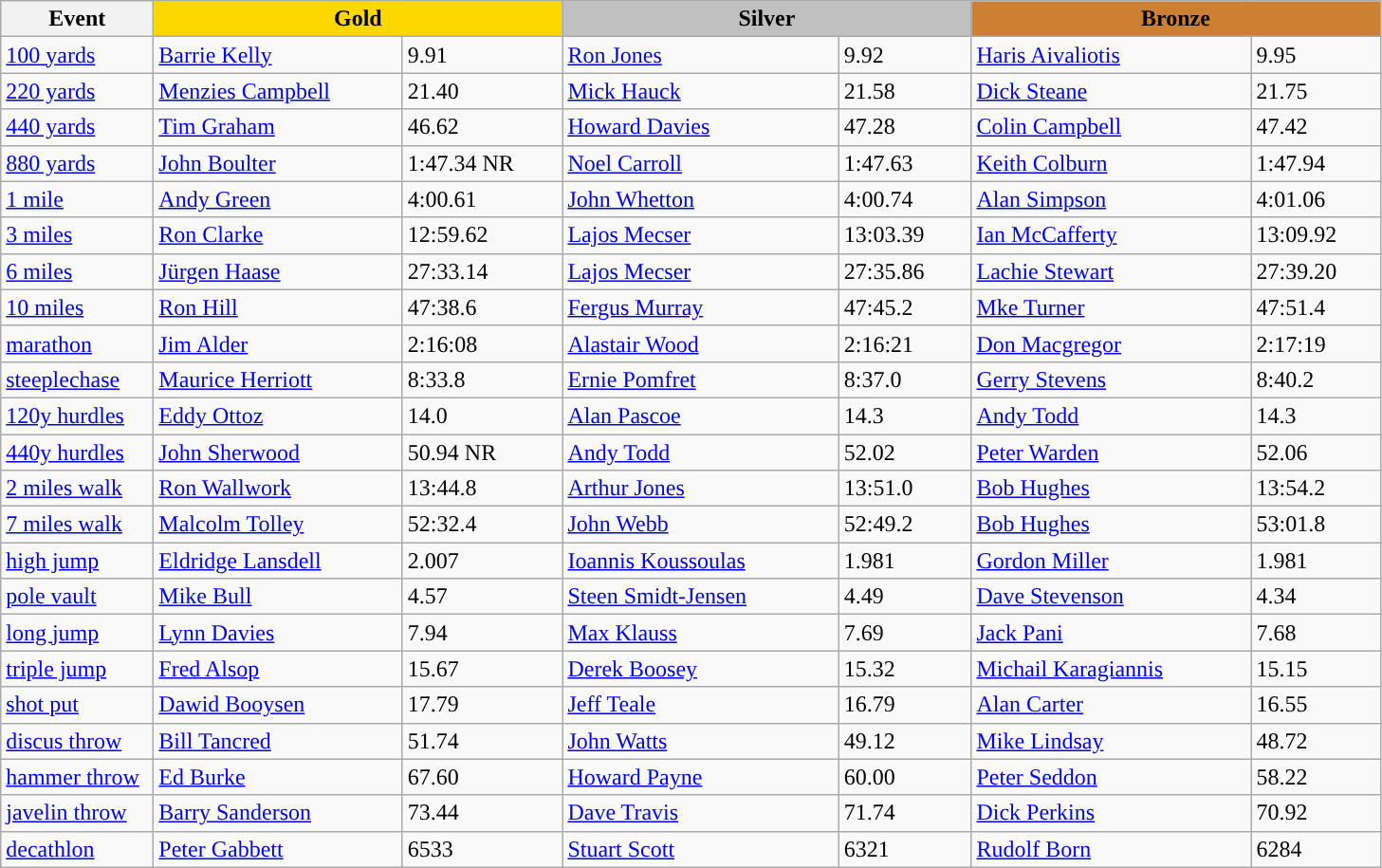<table class="wikitable" style="text-align:left">
<tr>
<th width=100>Event</th>
<th colspan="2" width="280" style="background:gold;">Gold</th>
<th colspan="2" width="280" style="background:silver;">Silver</th>
<th colspan="2" width="280" style="background:#CD7F32;">Bronze</th>
</tr>
<tr>
<td><a href='#'>100 yards</a></td>
<td><a href='#'>Barrie Kelly</a></td>
<td>9.91</td>
<td> <a href='#'>Ron Jones</a></td>
<td>9.92</td>
<td> <a href='#'>Haris Aivaliotis</a></td>
<td>9.95</td>
</tr>
<tr>
<td><a href='#'>220 yards</a></td>
<td> <a href='#'>Menzies Campbell</a></td>
<td>21.40</td>
<td><a href='#'>Mick Hauck</a></td>
<td>21.58</td>
<td><a href='#'>Dick Steane</a></td>
<td>21.75</td>
</tr>
<tr>
<td><a href='#'>440 yards</a></td>
<td><a href='#'>Tim Graham</a></td>
<td>46.62</td>
<td> <a href='#'>Howard Davies</a></td>
<td>47.28</td>
<td><a href='#'>Colin Campbell</a></td>
<td>47.42</td>
</tr>
<tr>
<td><a href='#'>880 yards</a></td>
<td><a href='#'>John Boulter</a></td>
<td>1:47.34 NR</td>
<td> <a href='#'>Noel Carroll</a></td>
<td>1:47.63</td>
<td> <a href='#'>Keith Colburn</a></td>
<td>1:47.94</td>
</tr>
<tr>
<td><a href='#'>1 mile</a></td>
<td><a href='#'>Andy Green</a></td>
<td>4:00.61</td>
<td><a href='#'>John Whetton</a></td>
<td>4:00.74</td>
<td><a href='#'>Alan Simpson</a></td>
<td>4:01.06</td>
</tr>
<tr>
<td><a href='#'>3 miles</a></td>
<td> <a href='#'>Ron Clarke</a></td>
<td>12:59.62</td>
<td> <a href='#'>Lajos Mecser</a></td>
<td>13:03.39</td>
<td> <a href='#'>Ian McCafferty</a></td>
<td>13:09.92</td>
</tr>
<tr>
<td><a href='#'>6 miles</a></td>
<td> <a href='#'>Jürgen Haase</a></td>
<td>27:33.14</td>
<td> <a href='#'>Lajos Mecser</a></td>
<td>27:35.86</td>
<td> <a href='#'>Lachie Stewart</a></td>
<td>27:39.20</td>
</tr>
<tr>
<td><a href='#'>10 miles</a></td>
<td><a href='#'>Ron Hill</a></td>
<td>47:38.6</td>
<td> <a href='#'>Fergus Murray</a></td>
<td>47:45.2</td>
<td><a href='#'>Mke Turner</a></td>
<td>47:51.4</td>
</tr>
<tr>
<td><a href='#'>marathon</a></td>
<td> <a href='#'>Jim Alder</a></td>
<td>2:16:08</td>
<td> <a href='#'>Alastair Wood</a></td>
<td>2:16:21</td>
<td> <a href='#'>Don Macgregor</a></td>
<td>2:17:19</td>
</tr>
<tr>
<td><a href='#'>steeplechase</a></td>
<td><a href='#'>Maurice Herriott</a></td>
<td>8:33.8</td>
<td><a href='#'>Ernie Pomfret</a></td>
<td>8:37.0</td>
<td><a href='#'>Gerry Stevens</a></td>
<td>8:40.2</td>
</tr>
<tr>
<td><a href='#'>120y hurdles</a></td>
<td> <a href='#'>Eddy Ottoz</a></td>
<td>14.0</td>
<td><a href='#'>Alan Pascoe</a></td>
<td>14.3</td>
<td><a href='#'>Andy Todd</a></td>
<td>14.3</td>
</tr>
<tr>
<td><a href='#'>440y hurdles</a></td>
<td><a href='#'>John Sherwood</a></td>
<td>50.94 NR</td>
<td><a href='#'>Andy Todd</a></td>
<td>52.02</td>
<td><a href='#'>Peter Warden</a></td>
<td>52.06</td>
</tr>
<tr>
<td><a href='#'>2 miles walk</a></td>
<td><a href='#'>Ron Wallwork</a></td>
<td>13:44.8</td>
<td><a href='#'>Arthur Jones</a></td>
<td>13:51.0</td>
<td><a href='#'>Bob Hughes</a></td>
<td>13:54.2</td>
</tr>
<tr>
<td><a href='#'>7 miles walk</a></td>
<td><a href='#'>Malcolm Tolley</a></td>
<td>52:32.4</td>
<td><a href='#'>John Webb</a></td>
<td>52:49.2</td>
<td><a href='#'>Bob Hughes</a></td>
<td>53:01.8</td>
</tr>
<tr>
<td><a href='#'>high jump</a></td>
<td> <a href='#'>Eldridge Lansdell</a></td>
<td>2.007</td>
<td> <a href='#'>Ioannis Koussoulas</a></td>
<td>1.981</td>
<td><a href='#'>Gordon Miller</a></td>
<td>1.981</td>
</tr>
<tr>
<td><a href='#'>pole vault</a></td>
<td><a href='#'>Mike Bull</a></td>
<td>4.57</td>
<td> <a href='#'>Steen Smidt-Jensen</a></td>
<td>4.49</td>
<td> <a href='#'>Dave Stevenson</a></td>
<td>4.34</td>
</tr>
<tr>
<td><a href='#'>long jump</a></td>
<td> <a href='#'>Lynn Davies</a></td>
<td>7.94</td>
<td> <a href='#'>Max Klauss</a></td>
<td>7.69</td>
<td> <a href='#'>Jack Pani</a></td>
<td>7.68</td>
</tr>
<tr>
<td><a href='#'>triple jump</a></td>
<td><a href='#'>Fred Alsop</a></td>
<td>15.67</td>
<td><a href='#'>Derek Boosey</a></td>
<td>15.32</td>
<td> <a href='#'>Michail Karagiannis</a></td>
<td>15.15</td>
</tr>
<tr>
<td><a href='#'>shot put</a></td>
<td> <a href='#'>Dawid Booysen</a></td>
<td>17.79</td>
<td><a href='#'>Jeff Teale</a></td>
<td>16.79</td>
<td><a href='#'>Alan Carter</a></td>
<td>16.55</td>
</tr>
<tr>
<td><a href='#'>discus throw</a></td>
<td><a href='#'>Bill Tancred</a></td>
<td>51.74</td>
<td><a href='#'>John Watts</a></td>
<td>49.12</td>
<td> <a href='#'>Mike Lindsay</a></td>
<td>48.72</td>
</tr>
<tr>
<td><a href='#'>hammer throw</a></td>
<td> <a href='#'>Ed Burke</a></td>
<td>67.60</td>
<td><a href='#'>Howard Payne</a></td>
<td>60.00</td>
<td><a href='#'>Peter Seddon</a></td>
<td>58.22</td>
</tr>
<tr>
<td><a href='#'>javelin throw</a></td>
<td><a href='#'>Barry Sanderson</a></td>
<td>73.44</td>
<td><a href='#'>Dave Travis</a></td>
<td>71.74</td>
<td><a href='#'>Dick Perkins</a></td>
<td>70.92</td>
</tr>
<tr>
<td><a href='#'>decathlon</a></td>
<td><a href='#'>Peter Gabbett</a></td>
<td>6533</td>
<td><a href='#'>Stuart Scott</a></td>
<td>6321</td>
<td> <a href='#'>Rudolf Born</a></td>
<td>6284</td>
</tr>
</table>
